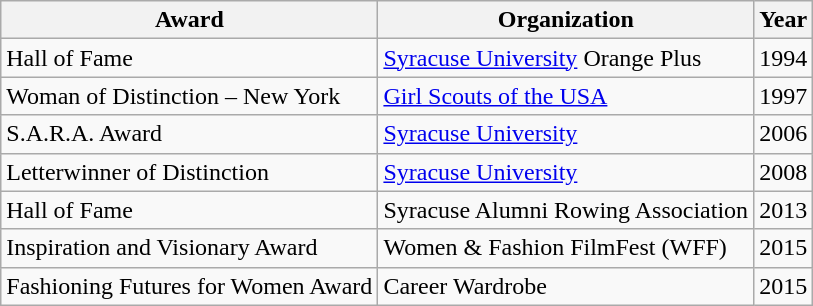<table class="wikitable">
<tr>
<th>Award</th>
<th>Organization</th>
<th>Year</th>
</tr>
<tr>
<td>Hall of Fame </td>
<td><a href='#'>Syracuse University</a> Orange Plus</td>
<td>1994</td>
</tr>
<tr>
<td>Woman of Distinction – New York</td>
<td><a href='#'>Girl Scouts of the USA</a></td>
<td>1997</td>
</tr>
<tr>
<td>S.A.R.A. Award </td>
<td><a href='#'>Syracuse University</a></td>
<td>2006</td>
</tr>
<tr>
<td>Letterwinner of Distinction </td>
<td><a href='#'>Syracuse University</a></td>
<td>2008</td>
</tr>
<tr>
<td>Hall of Fame </td>
<td>Syracuse Alumni Rowing Association</td>
<td>2013</td>
</tr>
<tr>
<td>Inspiration and Visionary Award </td>
<td>Women & Fashion FilmFest (WFF)</td>
<td>2015</td>
</tr>
<tr>
<td>Fashioning Futures for Women Award </td>
<td>Career Wardrobe</td>
<td>2015</td>
</tr>
</table>
